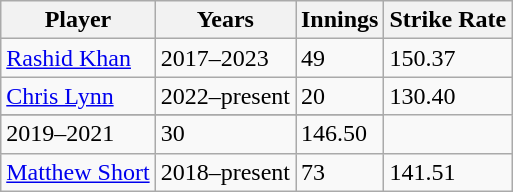<table class="wikitable">
<tr>
<th>Player</th>
<th>Years</th>
<th>Innings</th>
<th>Strike Rate</th>
</tr>
<tr>
<td><a href='#'>Rashid Khan</a></td>
<td>2017–2023</td>
<td>49</td>
<td>150.37</td>
</tr>
<tr>
<td><a href='#'>Chris Lynn</a></td>
<td>2022–present</td>
<td>20</td>
<td>130.40</td>
</tr>
<tr>
</tr>
<tr>
<td>2019–2021</td>
<td>30</td>
<td>146.50</td>
</tr>
<tr>
<td><a href='#'>Matthew Short</a></td>
<td>2018–present</td>
<td>73</td>
<td>141.51</td>
</tr>
</table>
